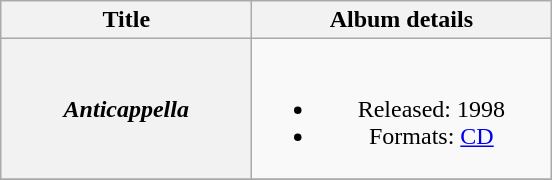<table class="wikitable plainrowheaders" style="text-align:center;" border="1">
<tr>
<th scope="col" style="width:10em;">Title</th>
<th scope="col" style="width:12em;">Album details</th>
</tr>
<tr>
<th scope="row"><em>Anticappella</em></th>
<td><br><ul><li>Released: 1998</li><li>Formats: <a href='#'>CD</a></li></ul></td>
</tr>
<tr>
</tr>
</table>
